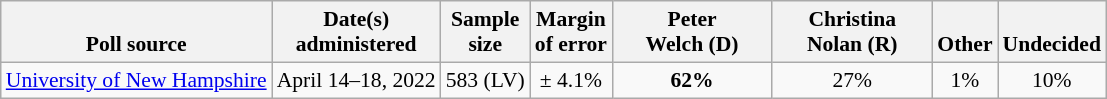<table class="wikitable" style="font-size:90%;text-align:center;">
<tr valign=bottom>
<th>Poll source</th>
<th>Date(s)<br>administered</th>
<th>Sample<br>size</th>
<th>Margin<br>of error</th>
<th style="width:100px;">Peter<br>Welch (D)</th>
<th style="width:100px;">Christina<br>Nolan (R)</th>
<th>Other</th>
<th>Undecided</th>
</tr>
<tr>
<td style="text-align:left;"><a href='#'>University of New Hampshire</a></td>
<td>April 14–18, 2022</td>
<td>583 (LV)</td>
<td>± 4.1%</td>
<td><strong>62%</strong></td>
<td>27%</td>
<td>1%</td>
<td>10%</td>
</tr>
</table>
